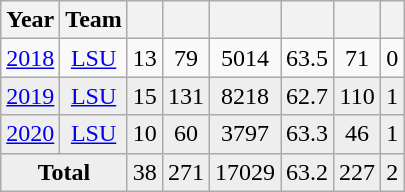<table class="wikitable sortable" style="text-align:center;">
<tr>
<th>Year</th>
<th>Team</th>
<th></th>
<th></th>
<th></th>
<th></th>
<th></th>
<th></th>
</tr>
<tr>
<td><a href='#'>2018</a></td>
<td><a href='#'>LSU</a></td>
<td>13</td>
<td>79</td>
<td>5014</td>
<td>63.5</td>
<td>71</td>
<td>0</td>
</tr>
<tr class="sortbottom" style="background:#eee;">
<td><a href='#'>2019</a></td>
<td><a href='#'>LSU</a></td>
<td>15</td>
<td>131</td>
<td>8218</td>
<td>62.7</td>
<td>110</td>
<td>1</td>
</tr>
<tr class="sortbottom" style="background:#eee;">
<td><a href='#'>2020</a></td>
<td><a href='#'>LSU</a></td>
<td>10</td>
<td>60</td>
<td>3797</td>
<td>63.3</td>
<td>46</td>
<td>1</td>
</tr>
<tr class="sortbottom" style="background:#eee;">
<td colspan="2"><strong>Total</strong></td>
<td>38</td>
<td>271</td>
<td>17029</td>
<td>63.2</td>
<td>227</td>
<td>2</td>
</tr>
</table>
